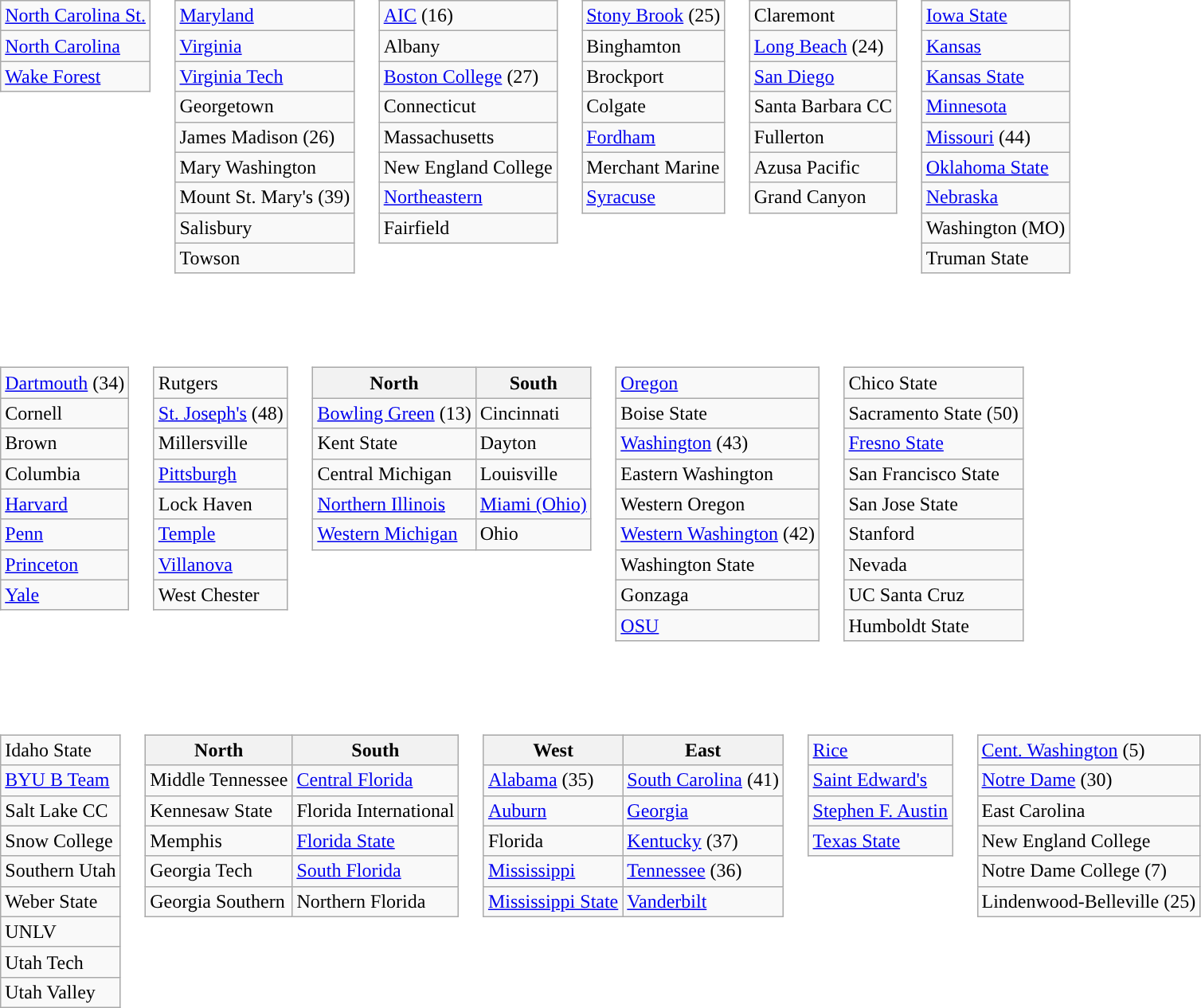<table>
<tr>
<td><br><table>
<tr>
<td valign=top><br><table class="wikitable">
<tr>
<td><a href='#'>North Carolina St.</a></td>
</tr>
<tr>
<td><a href='#'>North Carolina</a></td>
</tr>
<tr>
<td><a href='#'>Wake Forest</a></td>
</tr>
</table>
</td>
<td valign=top><br><table class="wikitable">
<tr>
<td><a href='#'>Maryland</a></td>
</tr>
<tr>
<td><a href='#'>Virginia</a></td>
</tr>
<tr>
<td><a href='#'>Virginia Tech</a></td>
</tr>
<tr>
<td>Georgetown</td>
</tr>
<tr>
<td>James Madison (26)</td>
</tr>
<tr>
<td>Mary Washington</td>
</tr>
<tr>
<td>Mount St. Mary's (39)</td>
</tr>
<tr>
<td>Salisbury</td>
</tr>
<tr>
<td>Towson</td>
</tr>
</table>
</td>
<td valign=top><br><table class="wikitable">
<tr>
<td><a href='#'>AIC</a> (16)</td>
</tr>
<tr>
<td>Albany</td>
</tr>
<tr>
<td><a href='#'>Boston College</a> (27)</td>
</tr>
<tr>
<td>Connecticut</td>
</tr>
<tr>
<td>Massachusetts</td>
</tr>
<tr>
<td>New England College</td>
</tr>
<tr>
<td><a href='#'>Northeastern</a></td>
</tr>
<tr>
<td>Fairfield</td>
</tr>
</table>
</td>
<td valign=top><br><table class="wikitable">
<tr>
<td><a href='#'>Stony Brook</a> (25)</td>
</tr>
<tr>
<td>Binghamton</td>
</tr>
<tr>
<td>Brockport</td>
</tr>
<tr>
<td>Colgate</td>
</tr>
<tr>
<td><a href='#'>Fordham</a></td>
</tr>
<tr>
<td>Merchant Marine</td>
</tr>
<tr>
<td><a href='#'>Syracuse</a></td>
</tr>
</table>
</td>
<td valign=top><br><table class="wikitable">
<tr>
<td>Claremont</td>
</tr>
<tr>
<td><a href='#'>Long Beach</a> (24)</td>
</tr>
<tr>
<td><a href='#'>San Diego</a></td>
</tr>
<tr>
<td>Santa Barbara CC</td>
</tr>
<tr>
<td>Fullerton</td>
</tr>
<tr>
<td>Azusa Pacific</td>
</tr>
<tr>
<td>Grand Canyon</td>
</tr>
</table>
</td>
<td valign=top><br><table class="wikitable">
<tr>
<td><a href='#'>Iowa State</a></td>
</tr>
<tr>
<td><a href='#'>Kansas</a></td>
</tr>
<tr>
<td><a href='#'>Kansas State</a></td>
</tr>
<tr>
<td><a href='#'>Minnesota</a></td>
</tr>
<tr>
<td><a href='#'>Missouri</a> (44)</td>
</tr>
<tr>
<td><a href='#'>Oklahoma State</a></td>
</tr>
<tr>
<td><a href='#'>Nebraska</a></td>
</tr>
<tr>
<td>Washington (MO)</td>
</tr>
<tr>
<td>Truman State</td>
</tr>
</table>
</td>
</tr>
</table>
</td>
</tr>
<tr>
<td><br><table>
<tr>
<td valign=top><br><table class="wikitable">
<tr>
<td><a href='#'>Dartmouth</a> (34)</td>
</tr>
<tr>
<td>Cornell</td>
</tr>
<tr>
<td>Brown</td>
</tr>
<tr>
<td>Columbia</td>
</tr>
<tr>
<td><a href='#'>Harvard</a></td>
</tr>
<tr>
<td><a href='#'>Penn</a></td>
</tr>
<tr>
<td><a href='#'>Princeton</a></td>
</tr>
<tr>
<td><a href='#'>Yale</a></td>
</tr>
</table>
</td>
<td valign=top><br><table class="wikitable">
<tr>
<td>Rutgers</td>
</tr>
<tr>
<td><a href='#'>St. Joseph's</a> (48)</td>
</tr>
<tr>
<td>Millersville</td>
</tr>
<tr>
<td><a href='#'>Pittsburgh</a></td>
</tr>
<tr>
<td>Lock Haven</td>
</tr>
<tr>
<td><a href='#'>Temple</a></td>
</tr>
<tr>
<td><a href='#'>Villanova</a></td>
</tr>
<tr>
<td>West Chester</td>
</tr>
</table>
</td>
<td valign=top><br><table class="wikitable">
<tr>
<th>North</th>
<th>South</th>
</tr>
<tr>
<td><a href='#'>Bowling Green</a> (13)</td>
<td>Cincinnati</td>
</tr>
<tr>
<td>Kent State</td>
<td>Dayton</td>
</tr>
<tr>
<td>Central Michigan</td>
<td>Louisville</td>
</tr>
<tr>
<td><a href='#'>Northern Illinois</a></td>
<td><a href='#'>Miami (Ohio)</a></td>
</tr>
<tr>
<td><a href='#'>Western Michigan</a></td>
<td>Ohio</td>
</tr>
</table>
</td>
<td valign=top><br><table class="wikitable">
<tr>
<td><a href='#'>Oregon</a></td>
</tr>
<tr>
<td>Boise State</td>
</tr>
<tr>
<td><a href='#'>Washington</a> (43)</td>
</tr>
<tr>
<td>Eastern Washington</td>
</tr>
<tr>
<td>Western Oregon</td>
</tr>
<tr>
<td><a href='#'>Western Washington</a> (42)</td>
</tr>
<tr>
<td>Washington State</td>
</tr>
<tr>
<td>Gonzaga</td>
</tr>
<tr>
<td><a href='#'>OSU</a></td>
</tr>
</table>
</td>
<td valign=top><br><table class="wikitable">
<tr>
<td>Chico State</td>
</tr>
<tr>
<td>Sacramento State (50)</td>
</tr>
<tr>
<td><a href='#'>Fresno State</a></td>
</tr>
<tr>
<td>San Francisco State</td>
</tr>
<tr>
<td>San Jose State</td>
</tr>
<tr>
<td>Stanford</td>
</tr>
<tr>
<td>Nevada</td>
</tr>
<tr>
<td>UC Santa Cruz</td>
</tr>
<tr>
<td>Humboldt State</td>
</tr>
</table>
</td>
</tr>
</table>
</td>
</tr>
<tr>
<td><br><table>
<tr>
<td valign=top><br><table class="wikitable">
<tr>
<td>Idaho State</td>
</tr>
<tr>
<td><a href='#'>BYU B Team</a></td>
</tr>
<tr>
<td>Salt Lake CC</td>
</tr>
<tr>
<td>Snow College</td>
</tr>
<tr>
<td>Southern Utah</td>
</tr>
<tr>
<td>Weber State</td>
</tr>
<tr>
<td>UNLV</td>
</tr>
<tr>
<td>Utah Tech</td>
</tr>
<tr>
<td>Utah Valley</td>
</tr>
</table>
</td>
<td valign=top><br><table class="wikitable">
<tr>
<th>North</th>
<th>South</th>
</tr>
<tr>
<td>Middle Tennessee</td>
<td><a href='#'>Central Florida</a></td>
</tr>
<tr>
<td>Kennesaw State</td>
<td>Florida International</td>
</tr>
<tr>
<td>Memphis</td>
<td><a href='#'>Florida State</a></td>
</tr>
<tr>
<td>Georgia Tech</td>
<td><a href='#'>South Florida</a></td>
</tr>
<tr>
<td>Georgia Southern</td>
<td>Northern Florida</td>
</tr>
</table>
</td>
<td valign=top><br><table class="wikitable">
<tr>
<th>West</th>
<th>East</th>
</tr>
<tr>
<td><a href='#'>Alabama</a> (35)</td>
<td><a href='#'>South Carolina</a> (41)</td>
</tr>
<tr>
<td><a href='#'>Auburn</a></td>
<td><a href='#'>Georgia</a></td>
</tr>
<tr>
<td>Florida</td>
<td><a href='#'>Kentucky</a> (37)</td>
</tr>
<tr>
<td><a href='#'>Mississippi</a></td>
<td><a href='#'>Tennessee</a> (36)</td>
</tr>
<tr>
<td><a href='#'>Mississippi State</a></td>
<td><a href='#'>Vanderbilt</a></td>
</tr>
</table>
</td>
<td valign=top><br><table class="wikitable">
<tr>
<td><a href='#'>Rice</a></td>
</tr>
<tr>
<td><a href='#'>Saint Edward's</a></td>
</tr>
<tr>
<td><a href='#'>Stephen F. Austin</a></td>
</tr>
<tr>
<td><a href='#'>Texas State</a></td>
</tr>
</table>
</td>
<td valign=top><br><table class="wikitable">
<tr>
<td><a href='#'>Cent. Washington</a> (5)</td>
</tr>
<tr>
<td><a href='#'>Notre Dame</a> (30)</td>
</tr>
<tr>
<td>East Carolina</td>
</tr>
<tr>
<td>New England College</td>
</tr>
<tr>
<td>Notre Dame College (7)</td>
</tr>
<tr>
<td>Lindenwood-Belleville (25)</td>
</tr>
</table>
</td>
</tr>
</table>
</td>
</tr>
</table>
